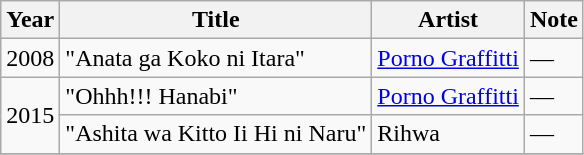<table class="wikitable">
<tr>
<th>Year</th>
<th>Title</th>
<th>Artist</th>
<th>Note</th>
</tr>
<tr>
<td>2008</td>
<td>"Anata ga Koko ni Itara"</td>
<td><a href='#'>Porno Graffitti</a></td>
<td>—</td>
</tr>
<tr>
<td rowspan="2">2015</td>
<td>"Ohhh!!! Hanabi"</td>
<td><a href='#'>Porno Graffitti</a></td>
<td>—</td>
</tr>
<tr>
<td>"Ashita wa Kitto Ii Hi ni Naru"</td>
<td>Rihwa</td>
<td>—</td>
</tr>
<tr>
</tr>
</table>
